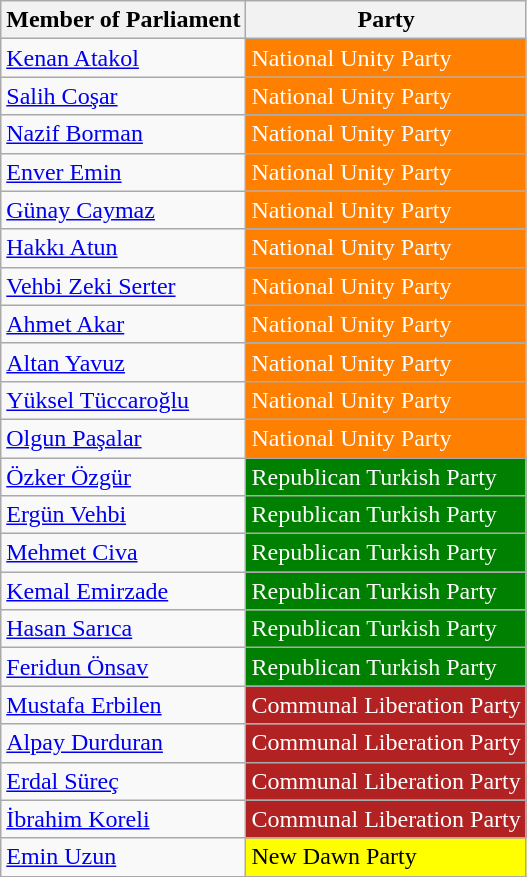<table class="wikitable">
<tr>
<th>Member of Parliament</th>
<th>Party</th>
</tr>
<tr>
<td><a href='#'>Kenan Atakol</a></td>
<td style="background:#FF7F00; color:white">National Unity Party</td>
</tr>
<tr>
<td><a href='#'>Salih Coşar</a></td>
<td style="background:#FF7F00; color:white">National Unity Party</td>
</tr>
<tr>
<td><a href='#'>Nazif Borman</a></td>
<td style="background:#FF7F00; color:white">National Unity Party</td>
</tr>
<tr>
<td><a href='#'>Enver Emin</a></td>
<td style="background:#FF7F00; color:white">National Unity Party</td>
</tr>
<tr>
<td><a href='#'>Günay Caymaz</a></td>
<td style="background:#FF7F00; color:white">National Unity Party</td>
</tr>
<tr>
<td><a href='#'>Hakkı Atun</a></td>
<td style="background:#FF7F00; color:white">National Unity Party</td>
</tr>
<tr>
<td><a href='#'>Vehbi Zeki Serter</a></td>
<td style="background:#FF7F00; color:white">National Unity Party</td>
</tr>
<tr>
<td><a href='#'>Ahmet Akar</a></td>
<td style="background:#FF7F00; color:white">National Unity Party</td>
</tr>
<tr>
<td><a href='#'>Altan Yavuz</a></td>
<td style="background:#FF7F00; color:white">National Unity Party</td>
</tr>
<tr>
<td><a href='#'>Yüksel Tüccaroğlu</a></td>
<td style="background:#FF7F00; color:white">National Unity Party</td>
</tr>
<tr>
<td><a href='#'>Olgun Paşalar</a></td>
<td style="background:#FF7F00; color:white">National Unity Party</td>
</tr>
<tr>
<td><a href='#'>Özker Özgür</a></td>
<td style="background:#008000; color:white">Republican Turkish Party</td>
</tr>
<tr>
<td><a href='#'>Ergün Vehbi</a></td>
<td style="background:#008000; color:white">Republican Turkish Party</td>
</tr>
<tr>
<td><a href='#'>Mehmet Civa</a></td>
<td style="background:#008000; color:white">Republican Turkish Party</td>
</tr>
<tr>
<td><a href='#'>Kemal Emirzade</a></td>
<td style="background:#008000; color:white">Republican Turkish Party</td>
</tr>
<tr>
<td><a href='#'>Hasan Sarıca</a></td>
<td style="background:#008000; color:white">Republican Turkish Party</td>
</tr>
<tr>
<td><a href='#'>Feridun Önsav</a></td>
<td style="background:#008000; color:white">Republican Turkish Party</td>
</tr>
<tr>
<td><a href='#'>Mustafa Erbilen</a></td>
<td style="background:#B22222; color:white">Communal Liberation Party</td>
</tr>
<tr>
<td><a href='#'>Alpay Durduran</a></td>
<td style="background:#B22222; color:white">Communal Liberation Party</td>
</tr>
<tr>
<td><a href='#'>Erdal Süreç</a></td>
<td style="background:#B22222; color:white">Communal Liberation Party</td>
</tr>
<tr>
<td><a href='#'>İbrahim Koreli</a></td>
<td style="background:#B22222; color:white">Communal Liberation Party</td>
</tr>
<tr>
<td><a href='#'>Emin Uzun</a></td>
<td style="background:#FFFF00; color:black">New Dawn Party</td>
</tr>
<tr>
</tr>
</table>
